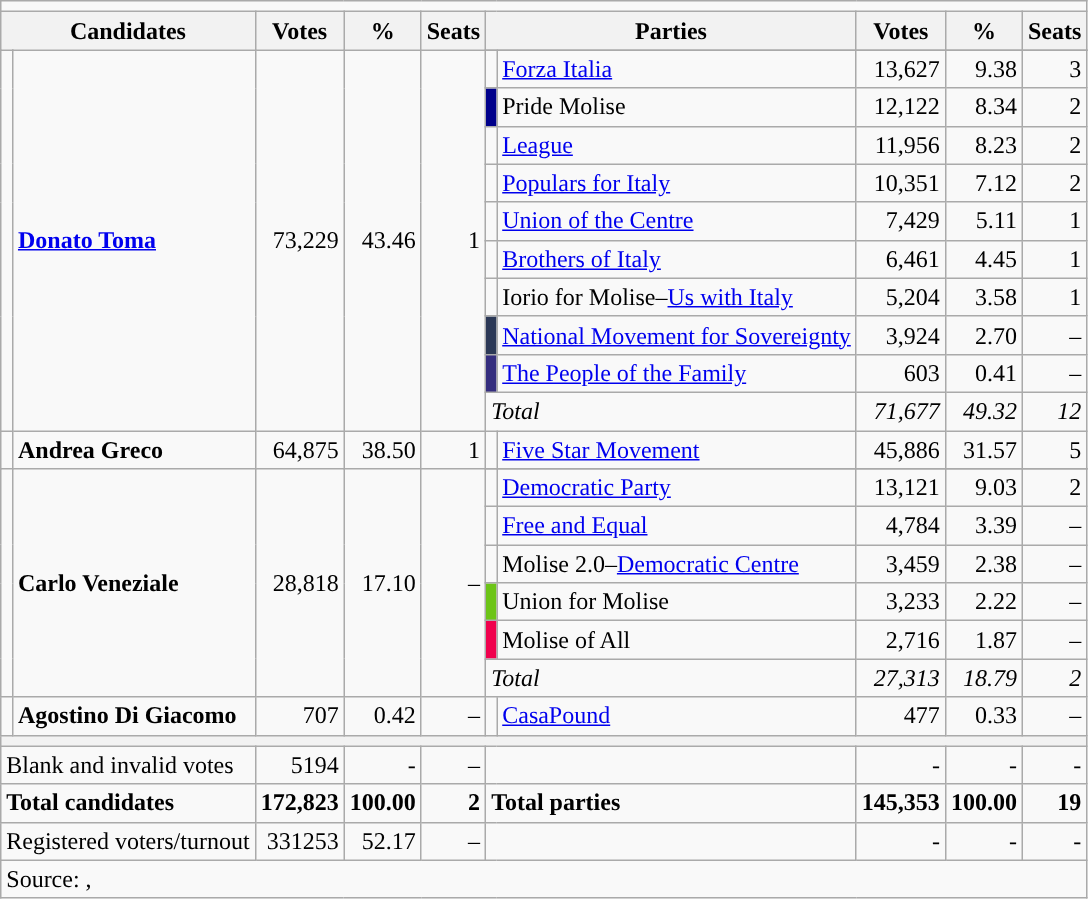<table class="wikitable">
<tr>
<td colspan=10></td>
</tr>
<tr>
<th colspan=2>Candidates</th>
<th>Votes</th>
<th>%</th>
<th>Seats</th>
<th colspan=2>Parties</th>
<th>Votes</th>
<th>%</th>
<th>Seats</th>
</tr>
<tr>
<td rowspan=11></td>
<td rowspan=11><strong><a href='#'>Donato Toma</a></strong></td>
<td rowspan=11 align=right>73,229</td>
<td rowspan=11 align=right>43.46</td>
<td rowspan=11 align=right>1</td>
</tr>
<tr>
<td></td>
<td><a href='#'>Forza Italia</a></td>
<td align=right>13,627</td>
<td align=right>9.38</td>
<td align=right>3</td>
</tr>
<tr>
<td bgcolor="darkblue"></td>
<td>Pride Molise</td>
<td align=right>12,122</td>
<td align=right>8.34</td>
<td align=right>2</td>
</tr>
<tr>
<td></td>
<td><a href='#'>League</a></td>
<td align=right>11,956</td>
<td align=right>8.23</td>
<td align=right>2</td>
</tr>
<tr>
<td></td>
<td><a href='#'>Populars for Italy</a></td>
<td align=right>10,351</td>
<td align=right>7.12</td>
<td align=right>2</td>
</tr>
<tr>
<td></td>
<td><a href='#'>Union of the Centre</a></td>
<td align=right>7,429</td>
<td align=right>5.11</td>
<td align=right>1</td>
</tr>
<tr>
<td></td>
<td><a href='#'>Brothers of Italy</a></td>
<td align=right>6,461</td>
<td align=right>4.45</td>
<td align=right>1</td>
</tr>
<tr>
<td></td>
<td>Iorio for Molise–<a href='#'>Us with Italy</a></td>
<td align=right>5,204</td>
<td align=right>3.58</td>
<td align=right>1</td>
</tr>
<tr>
<td bgcolor="#2B3856"></td>
<td><a href='#'>National Movement for Sovereignty</a></td>
<td align=right>3,924</td>
<td align=right>2.70</td>
<td align=right>–</td>
</tr>
<tr>
<td bgcolor="#342D7E"></td>
<td><a href='#'>The People of the Family</a></td>
<td align=right>603</td>
<td align=right>0.41</td>
<td align=right>–</td>
</tr>
<tr>
<td colspan=2><em>Total</em></td>
<td align=right><em>71,677</em></td>
<td align=right><em>49.32</em></td>
<td align=right><em>12</em></td>
</tr>
<tr>
<td></td>
<td><strong>Andrea Greco</strong></td>
<td align=right>64,875</td>
<td align=right>38.50</td>
<td align=right>1</td>
<td></td>
<td><a href='#'>Five Star Movement</a></td>
<td align=right>45,886</td>
<td align=right>31.57</td>
<td align=right>5</td>
</tr>
<tr>
<td rowspan=7></td>
<td rowspan=7><strong>Carlo Veneziale</strong></td>
<td rowspan=7 align=right>28,818</td>
<td rowspan=7 align=right>17.10</td>
<td rowspan=7 align=right>–</td>
</tr>
<tr>
<td></td>
<td><a href='#'>Democratic Party</a></td>
<td align=right>13,121</td>
<td align=right>9.03</td>
<td align=right>2</td>
</tr>
<tr>
<td></td>
<td><a href='#'>Free and Equal</a></td>
<td align=right>4,784</td>
<td align=right>3.39</td>
<td align=right>–</td>
</tr>
<tr>
<td></td>
<td>Molise 2.0–<a href='#'>Democratic Centre</a></td>
<td align=right>3,459</td>
<td align=right>2.38</td>
<td align=right>–</td>
</tr>
<tr>
<td bgcolor="#6CC417"></td>
<td>Union for Molise</td>
<td align=right>3,233</td>
<td align=right>2.22</td>
<td align=right>–</td>
</tr>
<tr>
<td bgcolor="#F0004D"></td>
<td>Molise of All</td>
<td align=right>2,716</td>
<td align=right>1.87</td>
<td align=right>–</td>
</tr>
<tr>
<td colspan=2><em>Total</em></td>
<td align=right><em>27,313</em></td>
<td align=right><em>18.79</em></td>
<td align=right><em>2</em></td>
</tr>
<tr>
<td></td>
<td><strong>Agostino Di Giacomo</strong></td>
<td align=right>707</td>
<td align=right>0.42</td>
<td align=right>–</td>
<td></td>
<td><a href='#'>CasaPound</a></td>
<td align=right>477</td>
<td align=right>0.33</td>
<td align=right>–</td>
</tr>
<tr>
<th colspan=10></th>
</tr>
<tr>
<td colspan=2>Blank and invalid votes</td>
<td align=right>5194</td>
<td align=right>-</td>
<td align=right>–</td>
<td colspan=2></td>
<td align=right>-</td>
<td align=right>-</td>
<td align=right>-</td>
</tr>
<tr>
<td colspan=2><strong>Total candidates</strong></td>
<td align=right><strong>172,823 </strong></td>
<td align=right><strong>100.00</strong></td>
<td align=right><strong>2</strong></td>
<td colspan=2><strong>Total parties</strong></td>
<td align=right><strong>145,353</strong></td>
<td align=right><strong>100.00</strong></td>
<td align=right><strong>19</strong></td>
</tr>
<tr>
<td colspan=2>Registered voters/turnout</td>
<td align=right>331253</td>
<td align=right>52.17</td>
<td align=right>–</td>
<td colspan=2></td>
<td align=right>-</td>
<td align=right>-</td>
<td align=right>-</td>
</tr>
<tr>
<td colspan=10>Source: , </td>
</tr>
</table>
